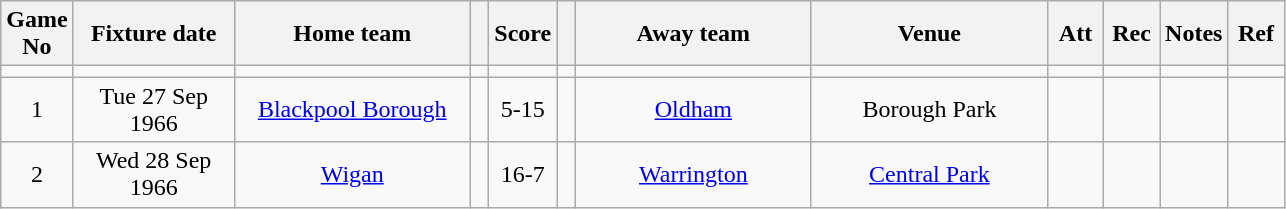<table class="wikitable" style="text-align:center;">
<tr>
<th width=20 abbr="No">Game No</th>
<th width=100 abbr="Date">Fixture date</th>
<th width=150 abbr="Home team">Home team</th>
<th width=5 abbr="space"></th>
<th width=20 abbr="Score">Score</th>
<th width=5 abbr="space"></th>
<th width=150 abbr="Away team">Away team</th>
<th width=150 abbr="Venue">Venue</th>
<th width=30 abbr="Att">Att</th>
<th width=30 abbr="Rec">Rec</th>
<th width=20 abbr="Notes">Notes</th>
<th width=30 abbr="Ref">Ref</th>
</tr>
<tr>
<td></td>
<td></td>
<td></td>
<td></td>
<td></td>
<td></td>
<td></td>
<td></td>
<td></td>
<td></td>
<td></td>
</tr>
<tr>
<td>1</td>
<td>Tue 27 Sep 1966</td>
<td><a href='#'>Blackpool Borough</a></td>
<td></td>
<td>5-15</td>
<td></td>
<td><a href='#'>Oldham</a></td>
<td>Borough Park</td>
<td></td>
<td></td>
<td></td>
<td></td>
</tr>
<tr>
<td>2</td>
<td>Wed 28 Sep 1966</td>
<td><a href='#'>Wigan</a></td>
<td></td>
<td>16-7</td>
<td></td>
<td><a href='#'>Warrington</a></td>
<td><a href='#'>Central Park</a></td>
<td></td>
<td></td>
<td></td>
<td></td>
</tr>
</table>
